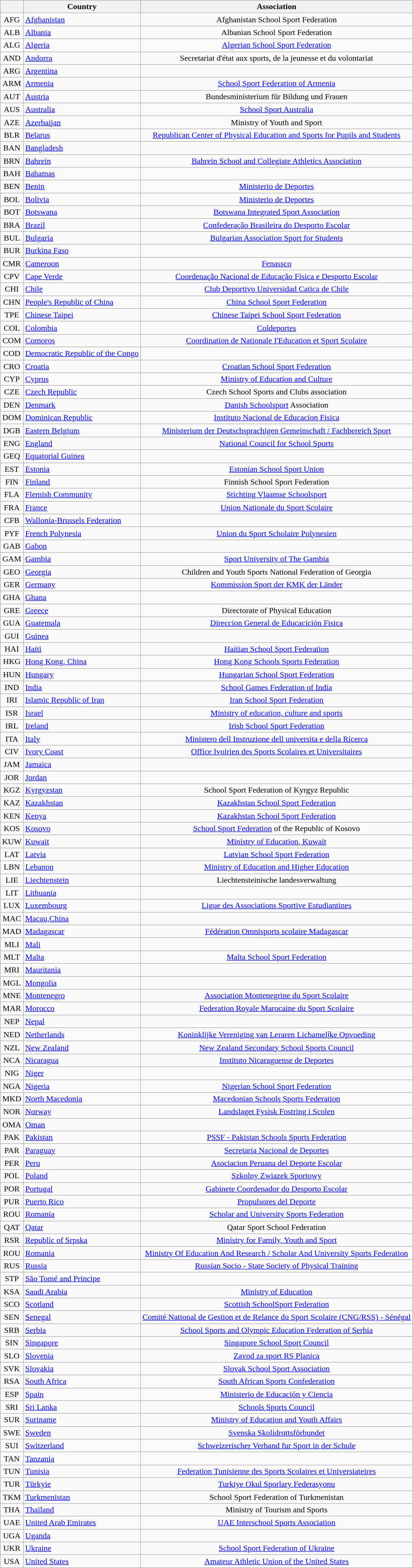<table class="wikitable sortable" style="text-align:center;">
<tr>
<th><a href='#'></a></th>
<th>Country</th>
<th>Association</th>
</tr>
<tr>
<td>AFG</td>
<td style="text-align:left"> <a href='#'>Afghanistan</a></td>
<td>Afghanistan School Sport Federation</td>
</tr>
<tr>
<td>ALB</td>
<td style="text-align:left"> <a href='#'>Albania</a></td>
<td>Albanian School Sport Federation</td>
</tr>
<tr>
<td>ALG</td>
<td style="text-align:left"> <a href='#'>Algeria</a></td>
<td><a href='#'>Algerian School Sport Federation</a></td>
</tr>
<tr>
<td>AND</td>
<td style="text-align:left"> <a href='#'>Andorra</a></td>
<td>Secretariat d'état aux sports, de la jeunesse et du volontariat</td>
</tr>
<tr>
<td>ARG</td>
<td style="text-align:left"> <a href='#'>Argentina</a></td>
<td></td>
</tr>
<tr>
<td>ARM</td>
<td style="text-align:left"> <a href='#'>Armenia</a></td>
<td><a href='#'>School Sport Federation of Armenia</a></td>
</tr>
<tr>
<td>AUT</td>
<td style="text-align:left"> <a href='#'>Austria</a></td>
<td>Bundesministerium für Bildung und Frauen</td>
</tr>
<tr>
<td>AUS</td>
<td style="text-align:left"> <a href='#'>Australia</a></td>
<td><a href='#'>School Sport Australia</a></td>
</tr>
<tr>
<td>AZE</td>
<td style="text-align:left"> <a href='#'>Azerbaijan</a></td>
<td>Ministry of Youth and Sport</td>
</tr>
<tr>
<td>BLR</td>
<td style="text-align:left"> <a href='#'>Belarus</a></td>
<td><a href='#'>Republican Center of Physical Education and Sports for Pupils and Students</a></td>
</tr>
<tr>
<td>BAN</td>
<td style="text-align:left"> <a href='#'>Bangladesh</a></td>
<td></td>
</tr>
<tr>
<td>BRN</td>
<td style="text-align:left"> <a href='#'>Bahrein</a></td>
<td><a href='#'>Bahrein School and Collegiate Athletics Association</a></td>
</tr>
<tr>
<td>BAH</td>
<td style="text-align:left"> <a href='#'>Bahamas</a></td>
<td></td>
</tr>
<tr>
<td>BEN</td>
<td style="text-align:left"> <a href='#'>Benin</a></td>
<td><a href='#'>Ministerio de Deportes</a></td>
</tr>
<tr>
<td>BOL</td>
<td style="text-align:left"> <a href='#'>Bolivia</a></td>
<td><a href='#'>Ministerio de Deportes</a></td>
</tr>
<tr>
<td>BOT</td>
<td style="text-align:left"> <a href='#'>Botswana</a></td>
<td><a href='#'>Botswana Integrated Sport Association</a></td>
</tr>
<tr>
<td>BRA</td>
<td style="text-align:left"> <a href='#'>Brazil</a></td>
<td><a href='#'>Confederação Brasileira do Desporto Escolar</a></td>
</tr>
<tr>
<td>BUL</td>
<td style="text-align:left"> <a href='#'>Bulgaria</a></td>
<td><a href='#'>Bulgarian Association Sport for Students</a></td>
</tr>
<tr>
<td>BUR</td>
<td style="text-align:left"> <a href='#'>Burkina Faso</a></td>
<td></td>
</tr>
<tr>
<td>CMR</td>
<td style="text-align:left"> <a href='#'>Cameroon</a></td>
<td><a href='#'>Fenassco</a></td>
</tr>
<tr>
<td>CPV</td>
<td style="text-align:left"> <a href='#'>Cape Verde</a></td>
<td><a href='#'>Coordenação Nacional de Educação Física e Desporto Escolar</a></td>
</tr>
<tr>
<td>CHI</td>
<td style="text-align:left"> <a href='#'>Chile</a></td>
<td><a href='#'>Club Deportivo Universidad Catica de Chile</a></td>
</tr>
<tr>
<td>CHN</td>
<td style="text-align:left"> <a href='#'>People's Republic of China</a></td>
<td><a href='#'>China School Sport Federation</a></td>
</tr>
<tr>
<td>TPE</td>
<td style="text-align:left"> <a href='#'>Chinese Taipei</a></td>
<td><a href='#'>Chinese Taipei School Sport Federation</a></td>
</tr>
<tr>
<td>COL</td>
<td style="text-align:left"> <a href='#'>Colombia</a></td>
<td><a href='#'>Coldeportes</a></td>
</tr>
<tr>
<td>COM</td>
<td style="text-align:left"> <a href='#'>Comoros</a></td>
<td><a href='#'>Coordination de Nationale I'Education et Sport Scolaire</a></td>
</tr>
<tr>
<td>COD</td>
<td style="text-align:left"> <a href='#'>Democratic Republic of the Congo</a></td>
<td></td>
</tr>
<tr>
<td>CRO</td>
<td style="text-align:left"> <a href='#'>Croatia</a></td>
<td><a href='#'>Croatian School Sport Federation</a></td>
</tr>
<tr>
<td>CYP</td>
<td style="text-align:left"> <a href='#'>Cyprus</a></td>
<td><a href='#'>Ministry of Education and Culture</a></td>
</tr>
<tr>
<td>CZE</td>
<td style="text-align:left"> <a href='#'>Czech Republic</a></td>
<td>Czech School Sports and Clubs association</td>
</tr>
<tr>
<td>DEN</td>
<td style="text-align:left"> <a href='#'>Denmark</a></td>
<td><a href='#'>Danish Schoolsport</a> Association</td>
</tr>
<tr>
<td>DOM</td>
<td style="text-align:left"> <a href='#'>Dominican Republic</a></td>
<td><a href='#'>Instituto Nacional de Educacion Fisica</a></td>
</tr>
<tr>
<td>DGB</td>
<td style="text-align:left"> <a href='#'>Eastern Belgium</a></td>
<td><a href='#'>Ministerium der Deutschsprachigen Gemeinschaft / Fachbereich Sport</a></td>
</tr>
<tr>
<td>ENG</td>
<td style="text-align:left"> <a href='#'>England</a></td>
<td><a href='#'>National Council for School Sports</a></td>
</tr>
<tr>
<td>GEQ</td>
<td style="text-align:left"> <a href='#'>Equatorial Guinea</a></td>
<td></td>
</tr>
<tr>
<td>EST</td>
<td style="text-align:left"> <a href='#'>Estonia</a></td>
<td><a href='#'>Estonian School Sport Union</a></td>
</tr>
<tr>
<td>FIN</td>
<td style="text-align:left"> <a href='#'>Finland</a></td>
<td>Finnish School Sport Federation</td>
</tr>
<tr>
<td>FLA</td>
<td style="text-align:left"> <a href='#'>Flemish Community</a></td>
<td><a href='#'>Stichting Vlaamse Schoolsport</a></td>
</tr>
<tr>
<td>FRA</td>
<td style="text-align:left"> <a href='#'>France</a></td>
<td><a href='#'>Union Nationale du Sport Scolaire</a></td>
</tr>
<tr>
<td>CFB</td>
<td style="text-align:left"> <a href='#'>Wallonia-Brussels Federation</a></td>
<td></td>
</tr>
<tr>
<td>PYF</td>
<td style="text-align:left"> <a href='#'>French Polynesia</a></td>
<td><a href='#'>Union du Sport Scholaire Polynesien</a></td>
</tr>
<tr>
<td>GAB</td>
<td style="text-align:left"> <a href='#'>Gabon</a></td>
<td></td>
</tr>
<tr>
<td>GAM</td>
<td style="text-align:left"> <a href='#'>Gambia</a></td>
<td><a href='#'>Sport University of The Gambia </a></td>
</tr>
<tr>
<td>GEO</td>
<td style="text-align:left"> <a href='#'>Georgia</a></td>
<td>Children and Youth Sports National Federation of Georgia</td>
</tr>
<tr>
<td>GER</td>
<td style="text-align:left"> <a href='#'>Germany</a></td>
<td><a href='#'>Kommission Sport der KMK der Länder</a></td>
</tr>
<tr>
<td>GHA</td>
<td style="text-align:left"> <a href='#'>Ghana</a></td>
<td></td>
</tr>
<tr>
<td>GRE</td>
<td style="text-align:left"> <a href='#'>Greece</a></td>
<td>Directorate of Physical Education</td>
</tr>
<tr>
<td>GUA</td>
<td style="text-align:left"> <a href='#'>Guatemala</a></td>
<td><a href='#'>Direccion General de Educacición Fisica</a></td>
</tr>
<tr>
<td>GUI</td>
<td style="text-align:left"> <a href='#'>Guinea</a></td>
<td></td>
</tr>
<tr>
<td>HAI</td>
<td style="text-align:left"> <a href='#'>Haiti</a></td>
<td><a href='#'>Haitian School Sport Federation</a></td>
</tr>
<tr>
<td>HKG</td>
<td style="text-align:left"> <a href='#'>Hong Kong, China</a></td>
<td><a href='#'>Hong Kong Schools Sports Federation</a></td>
</tr>
<tr>
<td>HUN</td>
<td style="text-align:left"> <a href='#'>Hungary</a></td>
<td><a href='#'>Hungarian School Sport Federation</a></td>
</tr>
<tr>
<td>IND</td>
<td style="text-align:left"> <a href='#'>India</a></td>
<td><a href='#'>School Games Federation of India</a></td>
</tr>
<tr>
<td>IRI</td>
<td style="text-align:left"> <a href='#'>Islamic Republic of Iran</a></td>
<td><a href='#'>Iran School Sport Federation</a></td>
</tr>
<tr>
<td>ISR</td>
<td style="text-align:left"> <a href='#'>Israel</a></td>
<td><a href='#'>Ministry of education, culture and sports</a></td>
</tr>
<tr>
<td>IRL</td>
<td style="text-align:left"> <a href='#'>Ireland</a></td>
<td><a href='#'>Irish School Sport Federation</a></td>
</tr>
<tr>
<td>ITA</td>
<td style="text-align:left"> <a href='#'>Italy</a></td>
<td><a href='#'>Ministero dell Instruzione dell universita e della Ricerca</a></td>
</tr>
<tr>
<td>CIV</td>
<td style="text-align:left"> <a href='#'>Ivory Coast</a></td>
<td><a href='#'>Office Ivoirien des Sports Scolaires et Universitaires</a></td>
</tr>
<tr>
<td>JAM</td>
<td style="text-align:left"> <a href='#'>Jamaica</a></td>
<td></td>
</tr>
<tr>
<td>JOR</td>
<td style="text-align:left"> <a href='#'>Jordan</a></td>
<td></td>
</tr>
<tr>
<td>KGZ</td>
<td style="text-align:left"> <a href='#'>Kyrgyzstan</a></td>
<td>School Sport Federation of Kyrgyz Republic</td>
</tr>
<tr>
<td>KAZ</td>
<td style="text-align:left"> <a href='#'>Kazakhstan</a></td>
<td><a href='#'>Kazakhstan School Sport Federation</a></td>
</tr>
<tr>
<td>KEN</td>
<td style="text-align:left"> <a href='#'>Kenya</a></td>
<td><a href='#'>Kazakhstan School Sport Federation</a></td>
</tr>
<tr>
<td>KOS</td>
<td style="text-align:left"> <a href='#'>Kosovo</a></td>
<td><a href='#'>School Sport Federation</a> of the Republic of Kosovo</td>
</tr>
<tr>
<td>KUW</td>
<td style="text-align:left"> <a href='#'>Kuwait</a></td>
<td><a href='#'>Ministry of Education, Kuwait</a></td>
</tr>
<tr>
<td>LAT</td>
<td style="text-align:left"> <a href='#'>Latvia</a></td>
<td><a href='#'>Latvian School Sport Federation</a></td>
</tr>
<tr>
<td>LBN</td>
<td style="text-align:left"> <a href='#'>Lebanon</a></td>
<td><a href='#'>Ministry of Education and Higher Education</a></td>
</tr>
<tr>
<td>LIE</td>
<td style="text-align:left"> <a href='#'>Liechtenstein</a></td>
<td>Liechtensteinische landesverwaltung</td>
</tr>
<tr>
<td>LIT</td>
<td style="text-align:left"> <a href='#'>Lithuania</a></td>
<td></td>
</tr>
<tr>
<td>LUX</td>
<td style="text-align:left"> <a href='#'>Luxembourg</a></td>
<td><a href='#'>Ligue des Associations Sportive Estudiantines</a></td>
</tr>
<tr>
<td>MAC</td>
<td style="text-align:left"> <a href='#'>Macau,China</a></td>
<td></td>
</tr>
<tr>
<td>MAD</td>
<td style="text-align:left"> <a href='#'>Madagascar</a></td>
<td><a href='#'>Fédération Omnisports scolaire Madagascar</a></td>
</tr>
<tr>
<td>MLI</td>
<td style="text-align:left"> <a href='#'>Mali</a></td>
<td></td>
</tr>
<tr>
<td>MLT</td>
<td style="text-align:left"> <a href='#'>Malta</a></td>
<td><a href='#'>Malta School Sport Federation</a></td>
</tr>
<tr>
<td>MRI</td>
<td style="text-align:left"> <a href='#'>Mauritania</a></td>
<td></td>
</tr>
<tr>
<td>MGL</td>
<td style="text-align:left"> <a href='#'>Mongolia</a></td>
<td></td>
</tr>
<tr>
<td>MNE</td>
<td style="text-align:left"> <a href='#'>Montenegro</a></td>
<td><a href='#'>Association Montenegrine du Sport Scolaire</a></td>
</tr>
<tr>
<td>MAR</td>
<td style="text-align:left"> <a href='#'>Morocco</a></td>
<td><a href='#'>Federation Royale Marocaine du Sport Scolaire</a></td>
</tr>
<tr>
<td>NEP</td>
<td style="text-align:left"> <a href='#'>Nepal</a></td>
<td></td>
</tr>
<tr>
<td>NED</td>
<td style="text-align:left"> <a href='#'>Netherlands</a></td>
<td><a href='#'>Koninklijke Vereniging van Leraren Lichamelịke Opvoeding</a></td>
</tr>
<tr>
<td>NZL</td>
<td style="text-align:left"> <a href='#'>New Zealand</a></td>
<td><a href='#'>New Zealand Secondary School Sports Council</a></td>
</tr>
<tr>
<td>NCA</td>
<td style="text-align:left"> <a href='#'>Nicaragua</a></td>
<td><a href='#'>Instituto Nicaraguense de Deportes</a></td>
</tr>
<tr>
<td>NIG</td>
<td style="text-align:left"> <a href='#'>Niger</a></td>
<td></td>
</tr>
<tr>
<td>NGA</td>
<td style="text-align:left"> <a href='#'>Nigeria</a></td>
<td><a href='#'>Nigerian School Sport Federation</a></td>
</tr>
<tr>
<td>MKD</td>
<td style="text-align:left"> <a href='#'>North Macedonia</a></td>
<td><a href='#'>Macedonian Schools Sports Federation</a></td>
</tr>
<tr>
<td>NOR</td>
<td style="text-align:left"> <a href='#'>Norway</a></td>
<td><a href='#'>Landslaget Fysisk Fostring i Scolen</a></td>
</tr>
<tr>
<td>OMA</td>
<td style="text-align:left"> <a href='#'>Oman</a></td>
<td></td>
</tr>
<tr>
<td>PAK</td>
<td style="text-align:left"> <a href='#'>Pakistan</a></td>
<td><a href='#'>PSSF - Pakistan Schools Sports Federation</a></td>
</tr>
<tr>
<td>PAR</td>
<td style="text-align:left"> <a href='#'>Paraguay</a></td>
<td><a href='#'>Secretaria Nacional de Deportes</a></td>
</tr>
<tr>
<td>PER</td>
<td style="text-align:left"> <a href='#'>Peru</a></td>
<td><a href='#'>Asociacion Peruana del Deporte Escolar</a></td>
</tr>
<tr>
<td>POL</td>
<td style="text-align:left"> <a href='#'>Poland</a></td>
<td><a href='#'>Szkolny Zwiazek Sportowy</a></td>
</tr>
<tr>
<td>POR</td>
<td style="text-align:left"> <a href='#'>Portugal</a></td>
<td><a href='#'>Gabinete Coordenador do Desporto Escolar</a></td>
</tr>
<tr>
<td>PUR</td>
<td style="text-align:left"> <a href='#'>Puerto Rico</a></td>
<td><a href='#'>Propulsores del Deporte</a></td>
</tr>
<tr>
<td>ROU</td>
<td style="text-align:left"> <a href='#'>Romania</a></td>
<td><a href='#'>Scholar and University Sports Federation</a></td>
</tr>
<tr>
<td>QAT</td>
<td style="text-align:left"> <a href='#'>Qatar</a></td>
<td>Qatar Sport School Federation</td>
</tr>
<tr>
<td>RSR</td>
<td style="text-align:left"> <a href='#'>Republic of Srpska</a></td>
<td><a href='#'>Ministry for Family, Youth and Sport</a></td>
</tr>
<tr>
<td>ROU</td>
<td style="text-align:left"> <a href='#'>Romania</a></td>
<td><a href='#'>Ministry Of Education And Research / Scholar And University Sports Federation</a></td>
</tr>
<tr>
<td>RUS</td>
<td style="text-align:left"> <a href='#'>Russia</a></td>
<td><a href='#'>Russian Socio - State Society of Physical Training</a></td>
</tr>
<tr>
<td>STP</td>
<td style="text-align:left"> <a href='#'>São Tomé and Principe</a></td>
<td></td>
</tr>
<tr>
<td>KSA</td>
<td style="text-align:left"> <a href='#'>Saudi Arabia</a></td>
<td><a href='#'>Ministry of Education</a></td>
</tr>
<tr>
<td>SCO</td>
<td style="text-align:left"> <a href='#'>Scotland</a></td>
<td><a href='#'>Scottish SchoolSport Federation</a></td>
</tr>
<tr>
<td>SEN</td>
<td style="text-align:left"> <a href='#'>Senegal</a></td>
<td><a href='#'>Comité National de Gestion et de Relance du Sport Scolaire (CNG/RSS) - Sénégal</a></td>
</tr>
<tr>
<td>SRB</td>
<td style="text-align:left"> <a href='#'>Serbia</a></td>
<td><a href='#'>School Sports and Olympic Education Federation of Serbia</a></td>
</tr>
<tr>
<td>SIN</td>
<td style="text-align:left"> <a href='#'>Singapore</a></td>
<td><a href='#'>Singapore School Sport Council</a></td>
</tr>
<tr>
<td>SLO</td>
<td style="text-align:left"> <a href='#'>Slovenia</a></td>
<td><a href='#'>Zavod za sport RS Planica</a></td>
</tr>
<tr>
<td>SVK</td>
<td style="text-align:left"> <a href='#'>Slovakia</a></td>
<td><a href='#'>Slovak School Sport Association</a></td>
</tr>
<tr>
<td>RSA</td>
<td style="text-align:left"> <a href='#'>South Africa</a></td>
<td><a href='#'>South African Sports Confederation</a></td>
</tr>
<tr>
<td>ESP</td>
<td style="text-align:left"> <a href='#'>Spain</a></td>
<td><a href='#'>Ministerio de Educación y Ciencia</a></td>
</tr>
<tr>
<td>SRI</td>
<td style="text-align:left"> <a href='#'>Sri Lanka</a></td>
<td><a href='#'>Schools Sports Council</a></td>
</tr>
<tr>
<td>SUR</td>
<td style="text-align:left"> <a href='#'>Suriname</a></td>
<td><a href='#'>Ministry of Education and Youth Affairs</a></td>
</tr>
<tr>
<td>SWE</td>
<td style="text-align:left"> <a href='#'>Sweden</a></td>
<td><a href='#'>Svenska Skolidrottsförbundet</a></td>
</tr>
<tr>
<td>SUI</td>
<td style="text-align:left"> <a href='#'>Switzerland</a></td>
<td><a href='#'>Schweizerischer Verband fur Sport in der Schule</a></td>
</tr>
<tr>
<td>TAN</td>
<td style="text-align:left"> <a href='#'>Tanzania</a></td>
<td></td>
</tr>
<tr>
<td>TUN</td>
<td style="text-align:left"> <a href='#'>Tunisia</a></td>
<td><a href='#'>Federation Tunisienne des Sports Scolaires et Universiateires</a></td>
</tr>
<tr>
<td>TUR</td>
<td style="text-align:left"> <a href='#'>Türkyie</a></td>
<td><a href='#'>Turkiye Okul Sporlary Federasyonu</a></td>
</tr>
<tr>
<td>TKM</td>
<td style="text-align:left"> <a href='#'>Turkmenistan</a></td>
<td>School Sport Federation of Turkmenistan</td>
</tr>
<tr>
<td>THA</td>
<td style="text-align:left"> <a href='#'>Thailand</a></td>
<td>Ministry of Tourism and Sports</td>
</tr>
<tr>
<td>UAE</td>
<td style="text-align:left"> <a href='#'>United Arab Emirates</a></td>
<td><a href='#'>UAE Interschool Sports Association</a></td>
</tr>
<tr>
<td>UGA</td>
<td style="text-align:left"> <a href='#'>Uganda</a></td>
<td></td>
</tr>
<tr>
<td>UKR</td>
<td style="text-align:left"> <a href='#'>Ukraine</a></td>
<td><a href='#'>School Sport Federation of Ukraine</a></td>
</tr>
<tr>
<td>USA</td>
<td style="text-align:left"> <a href='#'>United States</a></td>
<td><a href='#'>Amateur Athletic Union of the United States</a></td>
</tr>
</table>
